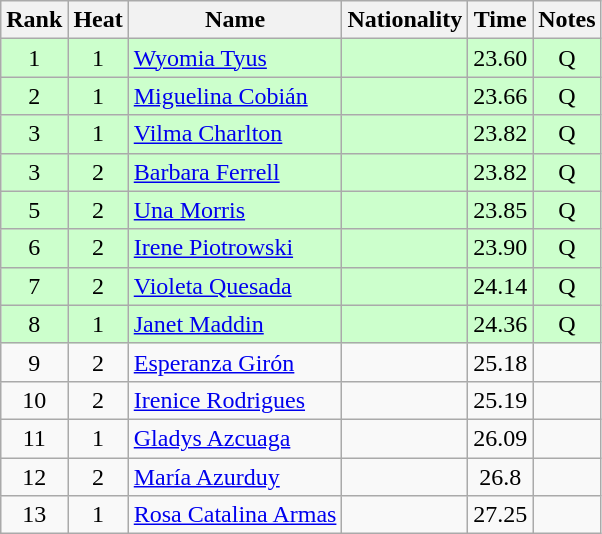<table class="wikitable sortable" style="text-align:center">
<tr>
<th>Rank</th>
<th>Heat</th>
<th>Name</th>
<th>Nationality</th>
<th>Time</th>
<th>Notes</th>
</tr>
<tr bgcolor=ccffcc>
<td>1</td>
<td>1</td>
<td align=left><a href='#'>Wyomia Tyus</a></td>
<td align=left></td>
<td>23.60</td>
<td>Q</td>
</tr>
<tr bgcolor=ccffcc>
<td>2</td>
<td>1</td>
<td align=left><a href='#'>Miguelina Cobián</a></td>
<td align=left></td>
<td>23.66</td>
<td>Q</td>
</tr>
<tr bgcolor=ccffcc>
<td>3</td>
<td>1</td>
<td align=left><a href='#'>Vilma Charlton</a></td>
<td align=left></td>
<td>23.82</td>
<td>Q</td>
</tr>
<tr bgcolor=ccffcc>
<td>3</td>
<td>2</td>
<td align=left><a href='#'>Barbara Ferrell</a></td>
<td align=left></td>
<td>23.82</td>
<td>Q</td>
</tr>
<tr bgcolor=ccffcc>
<td>5</td>
<td>2</td>
<td align=left><a href='#'>Una Morris</a></td>
<td align=left></td>
<td>23.85</td>
<td>Q</td>
</tr>
<tr bgcolor=ccffcc>
<td>6</td>
<td>2</td>
<td align=left><a href='#'>Irene Piotrowski</a></td>
<td align=left></td>
<td>23.90</td>
<td>Q</td>
</tr>
<tr bgcolor=ccffcc>
<td>7</td>
<td>2</td>
<td align=left><a href='#'>Violeta Quesada</a></td>
<td align=left></td>
<td>24.14</td>
<td>Q</td>
</tr>
<tr bgcolor=ccffcc>
<td>8</td>
<td>1</td>
<td align=left><a href='#'>Janet Maddin</a></td>
<td align=left></td>
<td>24.36</td>
<td>Q</td>
</tr>
<tr>
<td>9</td>
<td>2</td>
<td align=left><a href='#'>Esperanza Girón</a></td>
<td align=left></td>
<td>25.18</td>
<td></td>
</tr>
<tr>
<td>10</td>
<td>2</td>
<td align=left><a href='#'>Irenice Rodrigues</a></td>
<td align=left></td>
<td>25.19</td>
<td></td>
</tr>
<tr>
<td>11</td>
<td>1</td>
<td align=left><a href='#'>Gladys Azcuaga</a></td>
<td align=left></td>
<td>26.09</td>
<td></td>
</tr>
<tr>
<td>12</td>
<td>2</td>
<td align=left><a href='#'>María Azurduy</a></td>
<td align=left></td>
<td>26.8</td>
<td></td>
</tr>
<tr>
<td>13</td>
<td>1</td>
<td align=left><a href='#'>Rosa Catalina Armas</a></td>
<td align=left></td>
<td>27.25</td>
<td></td>
</tr>
</table>
